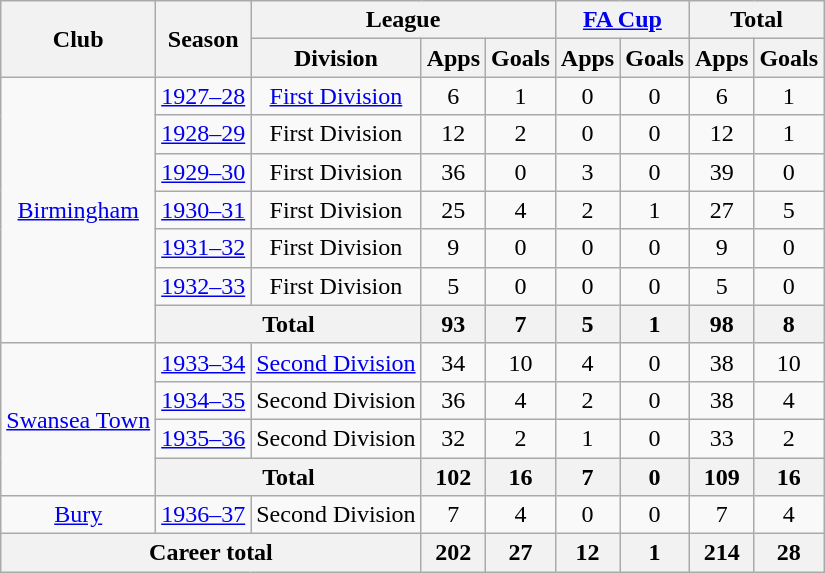<table class=wikitable style="text-align:center">
<tr>
<th rowspan=2>Club</th>
<th rowspan=2>Season</th>
<th colspan=3>League</th>
<th colspan=2><a href='#'>FA Cup</a></th>
<th colspan=2>Total</th>
</tr>
<tr>
<th>Division</th>
<th>Apps</th>
<th>Goals</th>
<th>Apps</th>
<th>Goals</th>
<th>Apps</th>
<th>Goals</th>
</tr>
<tr>
<td rowspan=7><a href='#'>Birmingham</a></td>
<td><a href='#'>1927–28</a></td>
<td><a href='#'>First Division</a></td>
<td>6</td>
<td>1</td>
<td>0</td>
<td>0</td>
<td>6</td>
<td>1</td>
</tr>
<tr>
<td><a href='#'>1928–29</a></td>
<td>First Division</td>
<td>12</td>
<td>2</td>
<td>0</td>
<td>0</td>
<td>12</td>
<td>1</td>
</tr>
<tr>
<td><a href='#'>1929–30</a></td>
<td>First Division</td>
<td>36</td>
<td>0</td>
<td>3</td>
<td>0</td>
<td>39</td>
<td>0</td>
</tr>
<tr>
<td><a href='#'>1930–31</a></td>
<td>First Division</td>
<td>25</td>
<td>4</td>
<td>2</td>
<td>1</td>
<td>27</td>
<td>5</td>
</tr>
<tr>
<td><a href='#'>1931–32</a></td>
<td>First Division</td>
<td>9</td>
<td>0</td>
<td>0</td>
<td>0</td>
<td>9</td>
<td>0</td>
</tr>
<tr>
<td><a href='#'>1932–33</a></td>
<td>First Division</td>
<td>5</td>
<td>0</td>
<td>0</td>
<td>0</td>
<td>5</td>
<td>0</td>
</tr>
<tr>
<th colspan=2>Total</th>
<th>93</th>
<th>7</th>
<th>5</th>
<th>1</th>
<th>98</th>
<th>8</th>
</tr>
<tr>
<td rowspan=4><a href='#'>Swansea Town</a></td>
<td><a href='#'>1933–34</a></td>
<td><a href='#'>Second Division</a></td>
<td>34</td>
<td>10</td>
<td>4</td>
<td>0</td>
<td>38</td>
<td>10</td>
</tr>
<tr>
<td><a href='#'>1934–35</a></td>
<td>Second Division</td>
<td>36</td>
<td>4</td>
<td>2</td>
<td>0</td>
<td>38</td>
<td>4</td>
</tr>
<tr>
<td><a href='#'>1935–36</a></td>
<td>Second Division</td>
<td>32</td>
<td>2</td>
<td>1</td>
<td>0</td>
<td>33</td>
<td>2</td>
</tr>
<tr>
<th colspan=2>Total</th>
<th>102</th>
<th>16</th>
<th>7</th>
<th>0</th>
<th>109</th>
<th>16</th>
</tr>
<tr>
<td><a href='#'>Bury</a></td>
<td><a href='#'>1936–37</a></td>
<td>Second Division</td>
<td>7</td>
<td>4</td>
<td>0</td>
<td>0</td>
<td>7</td>
<td>4</td>
</tr>
<tr>
<th colspan=3>Career total</th>
<th>202</th>
<th>27</th>
<th>12</th>
<th>1</th>
<th>214</th>
<th>28</th>
</tr>
</table>
